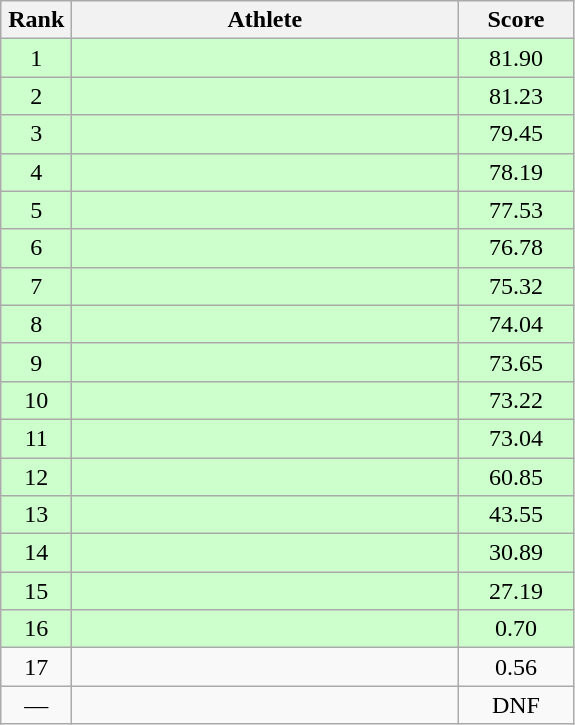<table class=wikitable style="text-align:center">
<tr>
<th width=40>Rank</th>
<th width=250>Athlete</th>
<th width=70>Score</th>
</tr>
<tr bgcolor=ccffcc>
<td>1</td>
<td align=left></td>
<td>81.90</td>
</tr>
<tr bgcolor=ccffcc>
<td>2</td>
<td align=left></td>
<td>81.23</td>
</tr>
<tr bgcolor=ccffcc>
<td>3</td>
<td align=left></td>
<td>79.45</td>
</tr>
<tr bgcolor=ccffcc>
<td>4</td>
<td align=left></td>
<td>78.19</td>
</tr>
<tr bgcolor=ccffcc>
<td>5</td>
<td align=left></td>
<td>77.53</td>
</tr>
<tr bgcolor=ccffcc>
<td>6</td>
<td align=left></td>
<td>76.78</td>
</tr>
<tr bgcolor=ccffcc>
<td>7</td>
<td align=left></td>
<td>75.32</td>
</tr>
<tr bgcolor=ccffcc>
<td>8</td>
<td align=left></td>
<td>74.04</td>
</tr>
<tr bgcolor=ccffcc>
<td>9</td>
<td align=left></td>
<td>73.65</td>
</tr>
<tr bgcolor=ccffcc>
<td>10</td>
<td align=left></td>
<td>73.22</td>
</tr>
<tr bgcolor=ccffcc>
<td>11</td>
<td align=left></td>
<td>73.04</td>
</tr>
<tr bgcolor=ccffcc>
<td>12</td>
<td align=left></td>
<td>60.85</td>
</tr>
<tr bgcolor=ccffcc>
<td>13</td>
<td align=left></td>
<td>43.55</td>
</tr>
<tr bgcolor=ccffcc>
<td>14</td>
<td align=left></td>
<td>30.89</td>
</tr>
<tr bgcolor=ccffcc>
<td>15</td>
<td align=left></td>
<td>27.19</td>
</tr>
<tr bgcolor=ccffcc>
<td>16</td>
<td align=left></td>
<td>0.70</td>
</tr>
<tr>
<td>17</td>
<td align=left></td>
<td>0.56</td>
</tr>
<tr>
<td>—</td>
<td align=left></td>
<td>DNF</td>
</tr>
</table>
